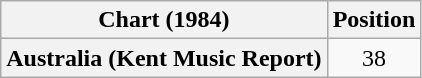<table class="wikitable plainrowheaders" style="text-align:center">
<tr>
<th scope="col">Chart (1984)</th>
<th scope="col">Position</th>
</tr>
<tr>
<th scope="row">Australia (Kent Music Report)</th>
<td>38</td>
</tr>
</table>
